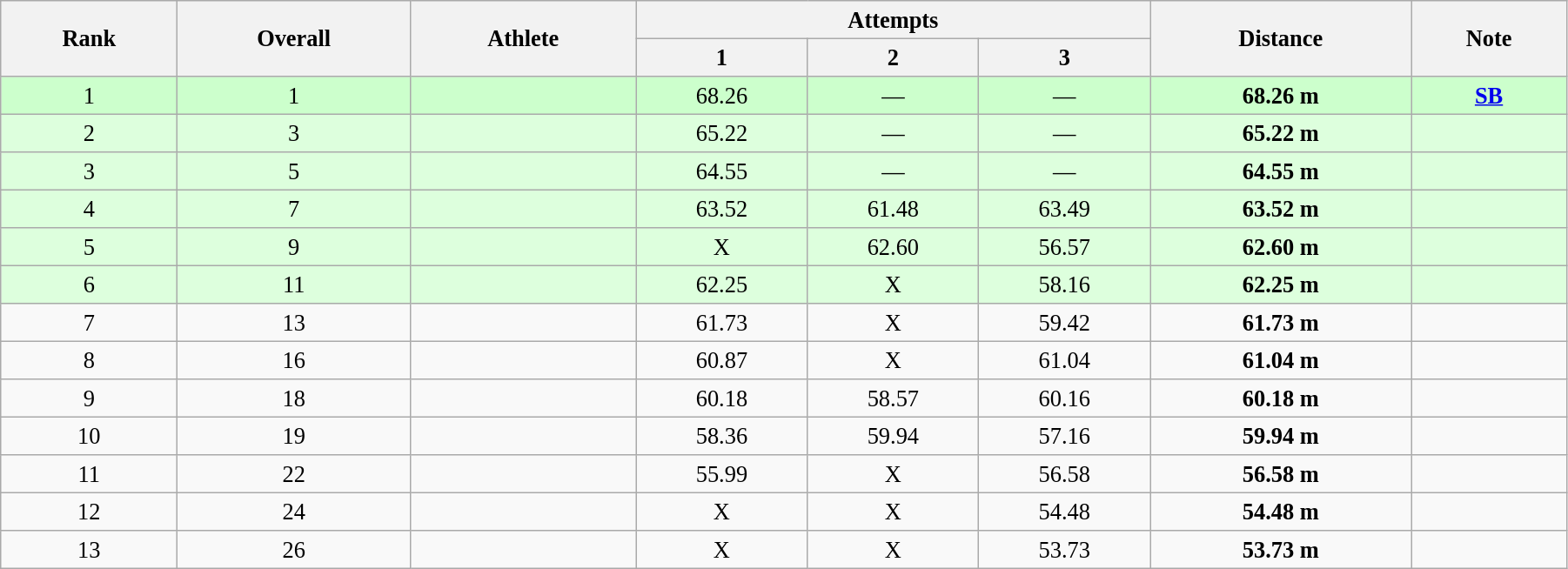<table class="wikitable" style=" text-align:center; font-size:110%;" width="95%">
<tr>
<th rowspan="2">Rank</th>
<th rowspan="2">Overall</th>
<th rowspan="2">Athlete</th>
<th colspan="3">Attempts</th>
<th rowspan="2">Distance</th>
<th rowspan="2">Note</th>
</tr>
<tr>
<th>1</th>
<th>2</th>
<th>3</th>
</tr>
<tr style="background:#ccffcc;">
<td>1</td>
<td>1</td>
<td align=left></td>
<td>68.26</td>
<td>—</td>
<td>—</td>
<td><strong>68.26 m</strong></td>
<td><strong><a href='#'>SB</a></strong></td>
</tr>
<tr style="background:#ddffdd;">
<td>2</td>
<td>3</td>
<td align=left></td>
<td>65.22</td>
<td>—</td>
<td>—</td>
<td><strong>65.22 m </strong></td>
<td></td>
</tr>
<tr style="background:#ddffdd;">
<td>3</td>
<td>5</td>
<td align=left></td>
<td>64.55</td>
<td>—</td>
<td>—</td>
<td><strong>64.55 m </strong></td>
<td></td>
</tr>
<tr style="background:#ddffdd;">
<td>4</td>
<td>7</td>
<td align=left></td>
<td>63.52</td>
<td>61.48</td>
<td>63.49</td>
<td><strong>63.52 m </strong></td>
<td></td>
</tr>
<tr style="background:#ddffdd;">
<td>5</td>
<td>9</td>
<td align=left></td>
<td>X</td>
<td>62.60</td>
<td>56.57</td>
<td><strong>62.60 m </strong></td>
<td></td>
</tr>
<tr style="background:#ddffdd;">
<td>6</td>
<td>11</td>
<td align=left></td>
<td>62.25</td>
<td>X</td>
<td>58.16</td>
<td><strong>62.25 m </strong></td>
<td></td>
</tr>
<tr>
<td>7</td>
<td>13</td>
<td align=left></td>
<td>61.73</td>
<td>X</td>
<td>59.42</td>
<td><strong>61.73 m </strong></td>
<td></td>
</tr>
<tr>
<td>8</td>
<td>16</td>
<td align=left></td>
<td>60.87</td>
<td>X</td>
<td>61.04</td>
<td><strong>61.04 m </strong></td>
<td></td>
</tr>
<tr>
<td>9</td>
<td>18</td>
<td align=left></td>
<td>60.18</td>
<td>58.57</td>
<td>60.16</td>
<td><strong>60.18 m </strong></td>
<td></td>
</tr>
<tr>
<td>10</td>
<td>19</td>
<td align=left></td>
<td>58.36</td>
<td>59.94</td>
<td>57.16</td>
<td><strong>59.94 m </strong></td>
<td></td>
</tr>
<tr>
<td>11</td>
<td>22</td>
<td align=left></td>
<td>55.99</td>
<td>X</td>
<td>56.58</td>
<td><strong>56.58 m </strong></td>
<td></td>
</tr>
<tr>
<td>12</td>
<td>24</td>
<td align=left></td>
<td>X</td>
<td>X</td>
<td>54.48</td>
<td><strong>54.48 m </strong></td>
<td></td>
</tr>
<tr>
<td>13</td>
<td>26</td>
<td align=left></td>
<td>X</td>
<td>X</td>
<td>53.73</td>
<td><strong>53.73 m </strong></td>
<td></td>
</tr>
</table>
